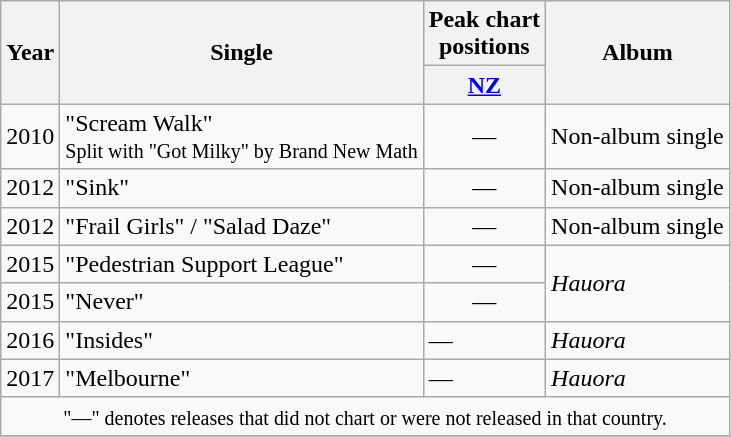<table class="wikitable">
<tr>
<th rowspan=2>Year</th>
<th rowspan=2>Single</th>
<th>Peak chart<br>positions</th>
<th rowspan=2>Album</th>
</tr>
<tr>
<th><a href='#'>NZ</a></th>
</tr>
<tr>
<td>2010</td>
<td>"Scream Walk"<br><small>Split with "Got Milky" by Brand New Math</small></td>
<td align="center">—</td>
<td>Non-album single</td>
</tr>
<tr>
<td>2012</td>
<td>"Sink"</td>
<td align="center">—</td>
<td>Non-album single</td>
</tr>
<tr>
<td>2012</td>
<td>"Frail Girls" / "Salad Daze"</td>
<td align="center">—</td>
<td>Non-album single</td>
</tr>
<tr>
<td>2015</td>
<td>"Pedestrian Support League"</td>
<td align="center">—</td>
<td rowspan="2"><em>Hauora</em></td>
</tr>
<tr>
<td>2015</td>
<td>"Never"</td>
<td align="center">—</td>
</tr>
<tr>
<td>2016</td>
<td>"Insides"</td>
<td>—</td>
<td><em>Hauora</em></td>
</tr>
<tr>
<td>2017</td>
<td>"Melbourne"</td>
<td>—</td>
<td><em>Hauora</em></td>
</tr>
<tr>
<td align=center colspan=4><small>"—" denotes releases that did not chart or were not released in that country.</small></td>
</tr>
<tr>
</tr>
</table>
